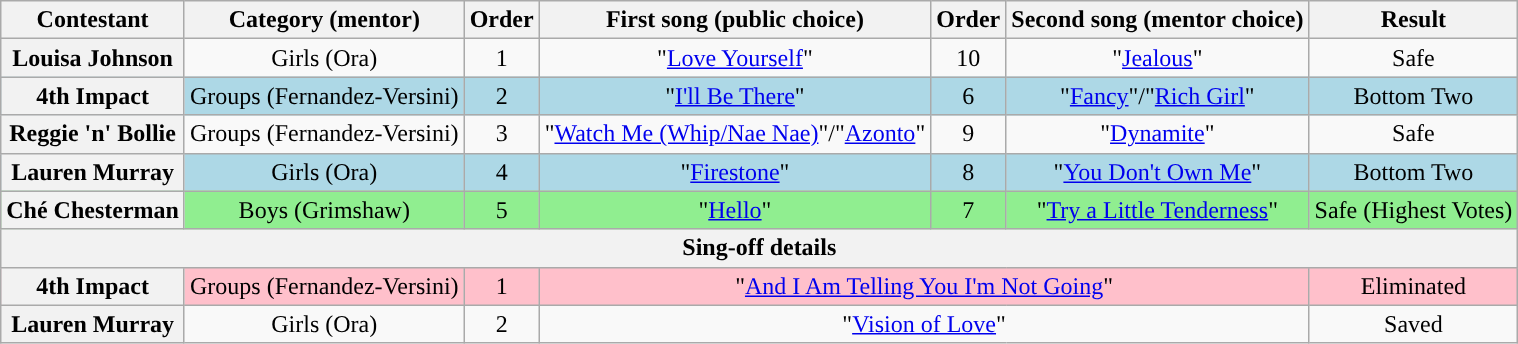<table class="wikitable plainrowheaders" style="text-align:center;">
<tr>
<th scope="col">Contestant</th>
<th scope="col">Category (mentor)</th>
<th scope="col">Order</th>
<th scope="col">First song (public choice)</th>
<th scope="col">Order</th>
<th scope="col">Second song (mentor choice)</th>
<th scope="col">Result</th>
</tr>
<tr>
<th scope="row">Louisa Johnson</th>
<td>Girls (Ora)</td>
<td>1</td>
<td>"<a href='#'>Love Yourself</a>"</td>
<td>10</td>
<td>"<a href='#'>Jealous</a>"</td>
<td>Safe</td>
</tr>
<tr style="background:lightblue;">
<th scope="row">4th Impact</th>
<td>Groups (Fernandez-Versini)</td>
<td>2</td>
<td>"<a href='#'>I'll Be There</a>"</td>
<td>6</td>
<td>"<a href='#'>Fancy</a>"/"<a href='#'>Rich Girl</a>"</td>
<td>Bottom Two</td>
</tr>
<tr>
<th scope="row">Reggie 'n' Bollie</th>
<td>Groups (Fernandez-Versini)</td>
<td>3</td>
<td>"<a href='#'>Watch Me (Whip/Nae Nae)</a>"/"<a href='#'>Azonto</a>"</td>
<td>9</td>
<td>"<a href='#'>Dynamite</a>"</td>
<td>Safe</td>
</tr>
<tr style="background:lightblue;">
<th scope="row">Lauren Murray</th>
<td>Girls (Ora)</td>
<td>4</td>
<td>"<a href='#'>Firestone</a>"</td>
<td>8</td>
<td>"<a href='#'>You Don't Own Me</a>"</td>
<td>Bottom Two</td>
</tr>
<tr style="background:lightgreen;">
<th scope="row">Ché Chesterman</th>
<td>Boys (Grimshaw)</td>
<td>5</td>
<td>"<a href='#'>Hello</a>"</td>
<td>7</td>
<td>"<a href='#'>Try a Little Tenderness</a>"</td>
<td>Safe (Highest Votes)</td>
</tr>
<tr>
<th scope="col" colspan=8>Sing-off details</th>
</tr>
<tr style="background:pink;">
<th scope="row">4th Impact</th>
<td>Groups (Fernandez-Versini)</td>
<td>1</td>
<td colspan="3">"<a href='#'>And I Am Telling You I'm Not Going</a>"</td>
<td>Eliminated</td>
</tr>
<tr>
<th scope="row">Lauren Murray</th>
<td>Girls (Ora)</td>
<td>2</td>
<td colspan="3">"<a href='#'>Vision of Love</a>"</td>
<td>Saved</td>
</tr>
</table>
